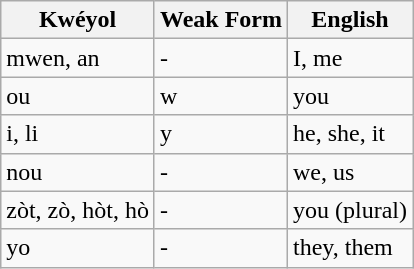<table class="wikitable">
<tr>
<th>Kwéyol</th>
<th>Weak Form</th>
<th>English</th>
</tr>
<tr>
<td>mwen, an</td>
<td>-</td>
<td>I, me</td>
</tr>
<tr>
<td>ou</td>
<td>w</td>
<td>you</td>
</tr>
<tr>
<td>i, li</td>
<td>y</td>
<td>he, she, it</td>
</tr>
<tr>
<td>nou</td>
<td>-</td>
<td>we, us</td>
</tr>
<tr>
<td>zòt, zò, hòt, hò</td>
<td>-</td>
<td>you (plural)</td>
</tr>
<tr>
<td>yo</td>
<td>-</td>
<td>they, them</td>
</tr>
</table>
